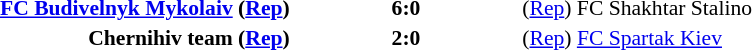<table width=100% cellspacing=1>
<tr>
<th width=20%></th>
<th width=12%></th>
<th width=20%></th>
<th></th>
</tr>
<tr style=font-size:90%>
<td align=right><strong><a href='#'>FC Budivelnyk Mykolaiv</a> (<a href='#'>Rep</a>)</strong></td>
<td align=center><strong>6:0</strong></td>
<td>(<a href='#'>Rep</a>) FC Shakhtar Stalino</td>
<td align=center></td>
</tr>
<tr style=font-size:90%>
<td align=right><strong>Chernihiv team (<a href='#'>Rep</a>)</strong></td>
<td align=center><strong>2:0</strong></td>
<td>(<a href='#'>Rep</a>) <a href='#'>FC Spartak Kiev</a></td>
<td align=center></td>
</tr>
</table>
